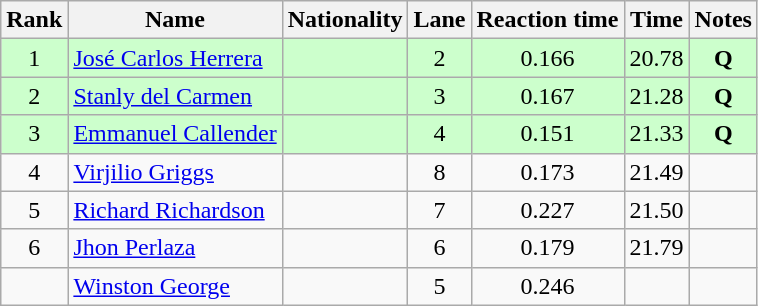<table class="wikitable sortable" style="text-align:center">
<tr>
<th>Rank</th>
<th>Name</th>
<th>Nationality</th>
<th>Lane</th>
<th>Reaction time</th>
<th>Time</th>
<th>Notes</th>
</tr>
<tr bgcolor=ccffcc>
<td>1</td>
<td align=left><a href='#'>José Carlos Herrera</a></td>
<td align=left></td>
<td>2</td>
<td>0.166</td>
<td>20.78</td>
<td><strong>Q</strong></td>
</tr>
<tr bgcolor=ccffcc>
<td>2</td>
<td align=left><a href='#'>Stanly del Carmen</a></td>
<td align=left></td>
<td>3</td>
<td>0.167</td>
<td>21.28</td>
<td><strong>Q</strong></td>
</tr>
<tr bgcolor=ccffcc>
<td>3</td>
<td align=left><a href='#'>Emmanuel Callender</a></td>
<td align=left></td>
<td>4</td>
<td>0.151</td>
<td>21.33</td>
<td><strong>Q</strong></td>
</tr>
<tr>
<td>4</td>
<td align=left><a href='#'>Virjilio Griggs</a></td>
<td align=left></td>
<td>8</td>
<td>0.173</td>
<td>21.49</td>
<td></td>
</tr>
<tr>
<td>5</td>
<td align=left><a href='#'>Richard Richardson</a></td>
<td align=left></td>
<td>7</td>
<td>0.227</td>
<td>21.50</td>
<td></td>
</tr>
<tr>
<td>6</td>
<td align=left><a href='#'>Jhon Perlaza</a></td>
<td align=left></td>
<td>6</td>
<td>0.179</td>
<td>21.79</td>
<td></td>
</tr>
<tr>
<td></td>
<td align=left><a href='#'>Winston George</a></td>
<td align=left></td>
<td>5</td>
<td>0.246</td>
<td></td>
<td></td>
</tr>
</table>
